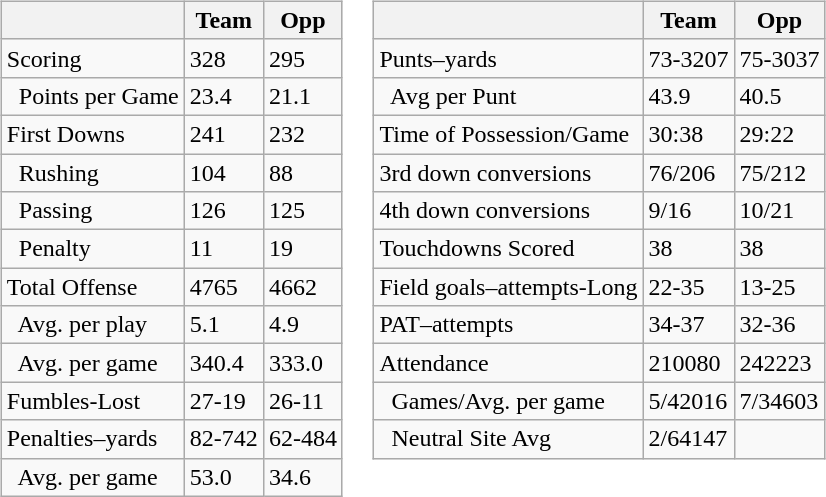<table>
<tr>
<td valign="top"><br><table class="wikitable" style="white-space:nowrap;">
<tr>
<th></th>
<th>Team</th>
<th>Opp</th>
</tr>
<tr>
<td>Scoring</td>
<td>328</td>
<td>295</td>
</tr>
<tr>
<td>  Points per Game</td>
<td>23.4</td>
<td>21.1</td>
</tr>
<tr>
<td>First Downs</td>
<td>241</td>
<td>232</td>
</tr>
<tr>
<td>  Rushing</td>
<td>104</td>
<td>88</td>
</tr>
<tr>
<td>  Passing</td>
<td>126</td>
<td>125</td>
</tr>
<tr>
<td>  Penalty</td>
<td>11</td>
<td>19</td>
</tr>
<tr>
<td>Total Offense</td>
<td>4765</td>
<td>4662</td>
</tr>
<tr>
<td>  Avg. per play</td>
<td>5.1</td>
<td>4.9</td>
</tr>
<tr>
<td>  Avg. per game</td>
<td>340.4</td>
<td>333.0</td>
</tr>
<tr>
<td>Fumbles-Lost</td>
<td>27-19</td>
<td>26-11</td>
</tr>
<tr>
<td>Penalties–yards</td>
<td>82-742</td>
<td>62-484</td>
</tr>
<tr>
<td>  Avg. per game</td>
<td>53.0</td>
<td>34.6</td>
</tr>
</table>
</td>
<td valign="top"><br><table class="wikitable" style="white-space:nowrap;">
<tr>
<th></th>
<th>Team</th>
<th>Opp</th>
</tr>
<tr>
<td>Punts–yards</td>
<td>73-3207</td>
<td>75-3037</td>
</tr>
<tr>
<td>  Avg per Punt</td>
<td>43.9</td>
<td>40.5</td>
</tr>
<tr>
<td>Time of Possession/Game</td>
<td>30:38</td>
<td>29:22</td>
</tr>
<tr>
<td>3rd down conversions</td>
<td>76/206</td>
<td>75/212</td>
</tr>
<tr>
<td>4th down conversions</td>
<td>9/16</td>
<td>10/21</td>
</tr>
<tr>
<td>Touchdowns Scored</td>
<td>38</td>
<td>38</td>
</tr>
<tr>
<td>Field goals–attempts-Long</td>
<td>22-35</td>
<td>13-25</td>
</tr>
<tr>
<td>PAT–attempts</td>
<td>34-37</td>
<td>32-36</td>
</tr>
<tr>
<td>Attendance</td>
<td>210080</td>
<td>242223</td>
</tr>
<tr>
<td>  Games/Avg. per game</td>
<td>5/42016</td>
<td>7/34603</td>
</tr>
<tr>
<td>  Neutral Site Avg</td>
<td>2/64147</td>
</tr>
</table>
</td>
</tr>
</table>
